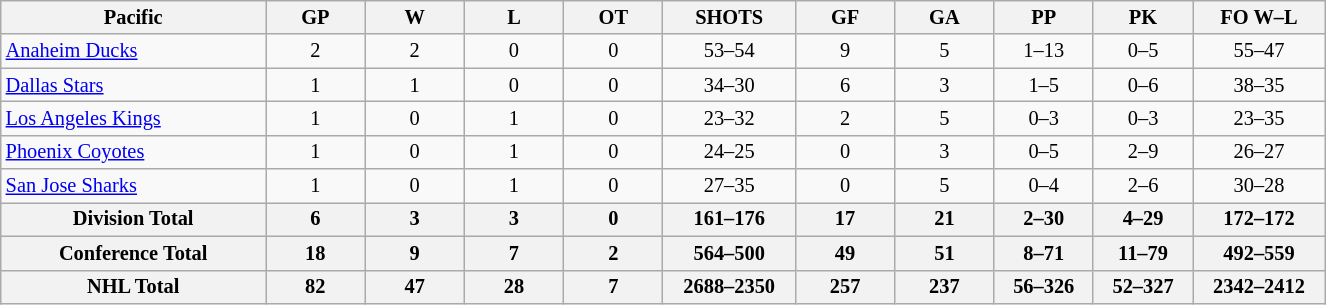<table class="wikitable" style="text-align:center; width:65em; font-size:85%;">
<tr>
<th width="20%">Pacific</th>
<th width="7.5%">GP</th>
<th width="7.5%">W</th>
<th width="7.5%">L</th>
<th width="7.5%">OT</th>
<th width="10%">SHOTS</th>
<th width="7.5%">GF</th>
<th width="7.5%">GA</th>
<th width="7.5%">PP</th>
<th width="7.5%">PK</th>
<th width="10%">FO W–L</th>
</tr>
<tr>
<td align=left><a href='#'>Anaheim Ducks</a></td>
<td>2</td>
<td>2</td>
<td>0</td>
<td>0</td>
<td>53–54</td>
<td>9</td>
<td>5</td>
<td>1–13</td>
<td>0–5</td>
<td>55–47</td>
</tr>
<tr>
<td align=left><a href='#'>Dallas Stars</a></td>
<td>1</td>
<td>1</td>
<td>0</td>
<td>0</td>
<td>34–30</td>
<td>6</td>
<td>3</td>
<td>1–5</td>
<td>0–6</td>
<td>38–35</td>
</tr>
<tr>
<td align=left><a href='#'>Los Angeles Kings</a></td>
<td>1</td>
<td>0</td>
<td>1</td>
<td>0</td>
<td>23–32</td>
<td>2</td>
<td>5</td>
<td>0–3</td>
<td>0–3</td>
<td>23–35</td>
</tr>
<tr>
<td align=left><a href='#'>Phoenix Coyotes</a></td>
<td>1</td>
<td>0</td>
<td>1</td>
<td>0</td>
<td>24–25</td>
<td>0</td>
<td>3</td>
<td>0–5</td>
<td>2–9</td>
<td>26–27</td>
</tr>
<tr>
<td align=left><a href='#'>San Jose Sharks</a></td>
<td>1</td>
<td>0</td>
<td>1</td>
<td>0</td>
<td>27–35</td>
<td>0</td>
<td>5</td>
<td>0–4</td>
<td>2–6</td>
<td>30–28</td>
</tr>
<tr>
<th>Division Total</th>
<th>6</th>
<th>3</th>
<th>3</th>
<th>0</th>
<th>161–176</th>
<th>17</th>
<th>21</th>
<th>2–30</th>
<th>4–29</th>
<th>172–172</th>
</tr>
<tr>
<th>Conference Total</th>
<th>18</th>
<th>9</th>
<th>7</th>
<th>2</th>
<th>564–500</th>
<th>49</th>
<th>51</th>
<th>8–71</th>
<th>11–79</th>
<th>492–559</th>
</tr>
<tr>
<th>NHL Total</th>
<th>82</th>
<th>47</th>
<th>28</th>
<th>7</th>
<th>2688–2350</th>
<th>257</th>
<th>237</th>
<th>56–326</th>
<th>52–327</th>
<th>2342–2412</th>
</tr>
</table>
